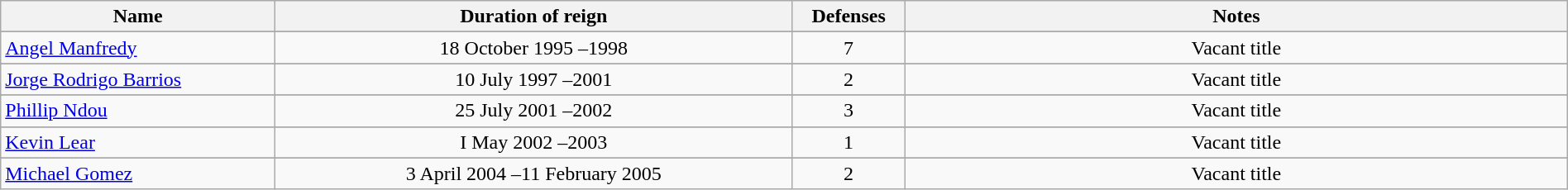<table class="wikitable" width=100%>
<tr>
<th width=17%>Name</th>
<th width=32%>Duration of reign</th>
<th width=7%>Defenses</th>
<th width=41%>Notes</th>
</tr>
<tr align=centergn=center>
</tr>
<tr align=center>
<td align=left> <a href='#'>Angel Manfredy</a></td>
<td>18 October 1995 –1998</td>
<td>7</td>
<td>Vacant title</td>
</tr>
<tr align=centergn=center>
</tr>
<tr align=center>
<td align=left> <a href='#'>Jorge Rodrigo Barrios</a></td>
<td>10 July 1997 –2001</td>
<td>2</td>
<td>Vacant title</td>
</tr>
<tr align=centergn=center>
</tr>
<tr align=center>
<td align=left> <a href='#'>Phillip Ndou</a></td>
<td>25 July 2001 –2002</td>
<td>3</td>
<td>Vacant title</td>
</tr>
<tr align=centergn=center>
</tr>
<tr align=center>
<td align=left> <a href='#'>Kevin Lear</a></td>
<td>I May 2002 –2003</td>
<td>1</td>
<td>Vacant title</td>
</tr>
<tr align=centergn=center>
</tr>
<tr align=center>
<td align=left> <a href='#'>Michael Gomez</a></td>
<td>3 April 2004 –11 February 2005</td>
<td>2</td>
<td>Vacant title</td>
</tr>
</table>
